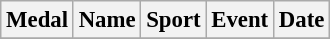<table class="wikitable sortable" style="font-size: 95%;">
<tr>
<th>Medal</th>
<th>Name</th>
<th>Sport</th>
<th>Event</th>
<th>Date</th>
</tr>
<tr>
</tr>
</table>
